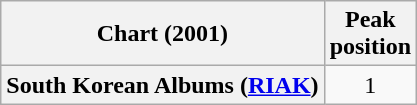<table class="wikitable plainrowheaders">
<tr>
<th>Chart (2001)</th>
<th>Peak<br>position</th>
</tr>
<tr>
<th scope="row">South Korean Albums (<a href='#'>RIAK</a>)</th>
<td style="text-align:center;">1</td>
</tr>
</table>
